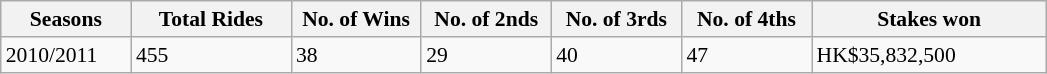<table class="wikitable sortable" style="font-size:90%;">
<tr>
<th width="80px">Seasons</th>
<th width="100px">Total Rides</th>
<th width="80px">No. of Wins</th>
<th width="80px">No. of 2nds</th>
<th width="80px">No. of 3rds</th>
<th width="80px">No. of 4ths</th>
<th width="150px">Stakes won</th>
</tr>
<tr>
<td>2010/2011</td>
<td>455</td>
<td>38</td>
<td>29</td>
<td>40</td>
<td>47</td>
<td>HK$35,832,500</td>
</tr>
</table>
